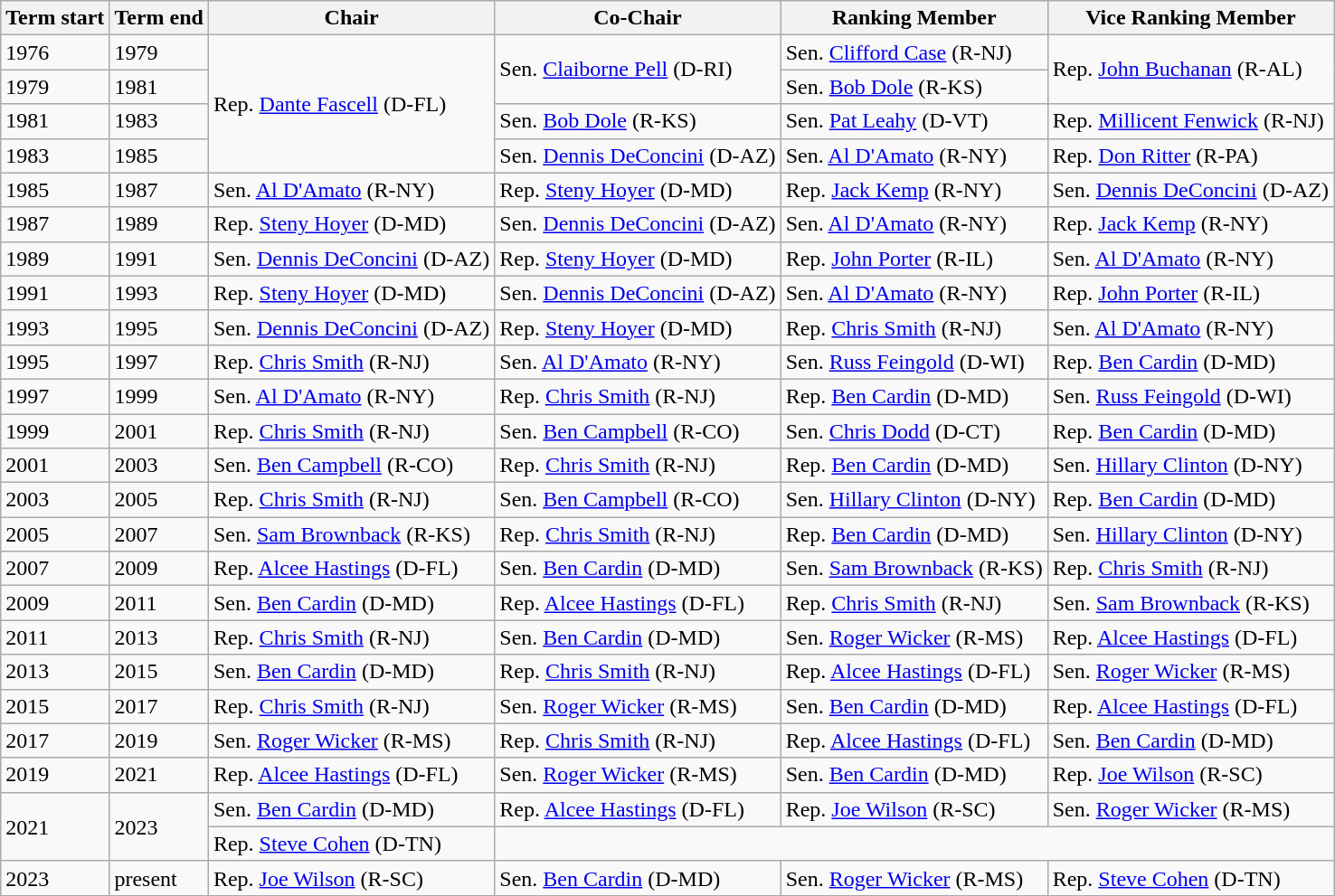<table class="wikitable">
<tr>
<th>Term start</th>
<th>Term end</th>
<th>Chair</th>
<th>Co-Chair</th>
<th>Ranking Member</th>
<th>Vice Ranking Member</th>
</tr>
<tr>
<td>1976</td>
<td>1979</td>
<td rowspan=4 >Rep. <a href='#'>Dante Fascell</a> (D-FL)</td>
<td rowspan=2 >Sen. <a href='#'>Claiborne Pell</a> (D-RI)</td>
<td>Sen. <a href='#'>Clifford Case</a> (R-NJ)</td>
<td rowspan=2 >Rep. <a href='#'>John Buchanan</a> (R-AL)</td>
</tr>
<tr>
<td>1979</td>
<td>1981</td>
<td>Sen. <a href='#'>Bob Dole</a> (R-KS)</td>
</tr>
<tr>
<td>1981</td>
<td>1983</td>
<td>Sen. <a href='#'>Bob Dole</a> (R-KS)</td>
<td>Sen. <a href='#'>Pat Leahy</a> (D-VT)</td>
<td>Rep. <a href='#'>Millicent Fenwick</a> (R-NJ)</td>
</tr>
<tr>
<td>1983</td>
<td>1985</td>
<td>Sen. <a href='#'>Dennis DeConcini</a> (D-AZ)</td>
<td>Sen. <a href='#'>Al D'Amato</a> (R-NY)</td>
<td>Rep. <a href='#'>Don Ritter</a> (R-PA)</td>
</tr>
<tr>
<td>1985</td>
<td>1987</td>
<td>Sen. <a href='#'>Al D'Amato</a> (R-NY)</td>
<td>Rep. <a href='#'>Steny Hoyer</a> (D-MD)</td>
<td>Rep. <a href='#'>Jack Kemp</a> (R-NY)</td>
<td>Sen. <a href='#'>Dennis DeConcini</a> (D-AZ)</td>
</tr>
<tr>
<td>1987</td>
<td>1989</td>
<td>Rep. <a href='#'>Steny Hoyer</a> (D-MD)</td>
<td>Sen. <a href='#'>Dennis DeConcini</a> (D-AZ)</td>
<td>Sen. <a href='#'>Al D'Amato</a> (R-NY)</td>
<td>Rep. <a href='#'>Jack Kemp</a> (R-NY)</td>
</tr>
<tr>
<td>1989</td>
<td>1991</td>
<td>Sen. <a href='#'>Dennis DeConcini</a> (D-AZ)</td>
<td>Rep. <a href='#'>Steny Hoyer</a> (D-MD)</td>
<td>Rep. <a href='#'>John Porter</a> (R-IL)</td>
<td>Sen. <a href='#'>Al D'Amato</a> (R-NY)</td>
</tr>
<tr>
<td>1991</td>
<td>1993</td>
<td>Rep. <a href='#'>Steny Hoyer</a> (D-MD)</td>
<td>Sen. <a href='#'>Dennis DeConcini</a> (D-AZ)</td>
<td>Sen. <a href='#'>Al D'Amato</a> (R-NY)</td>
<td>Rep. <a href='#'>John Porter</a> (R-IL)</td>
</tr>
<tr>
<td>1993</td>
<td>1995</td>
<td>Sen. <a href='#'>Dennis DeConcini</a> (D-AZ)</td>
<td>Rep. <a href='#'>Steny Hoyer</a> (D-MD)</td>
<td>Rep. <a href='#'>Chris Smith</a> (R-NJ)</td>
<td>Sen. <a href='#'>Al D'Amato</a> (R-NY)</td>
</tr>
<tr>
<td>1995</td>
<td>1997</td>
<td>Rep. <a href='#'>Chris Smith</a> (R-NJ)</td>
<td>Sen. <a href='#'>Al D'Amato</a> (R-NY)</td>
<td>Sen. <a href='#'>Russ Feingold</a> (D-WI)</td>
<td>Rep. <a href='#'>Ben Cardin</a> (D-MD)</td>
</tr>
<tr>
<td>1997</td>
<td>1999</td>
<td>Sen. <a href='#'>Al D'Amato</a> (R-NY)</td>
<td>Rep. <a href='#'>Chris Smith</a> (R-NJ)</td>
<td>Rep. <a href='#'>Ben Cardin</a> (D-MD)</td>
<td>Sen. <a href='#'>Russ Feingold</a> (D-WI)</td>
</tr>
<tr>
<td>1999</td>
<td>2001</td>
<td>Rep. <a href='#'>Chris Smith</a> (R-NJ)</td>
<td>Sen. <a href='#'>Ben Campbell</a> (R-CO)</td>
<td>Sen. <a href='#'>Chris Dodd</a> (D-CT)</td>
<td>Rep. <a href='#'>Ben Cardin</a> (D-MD)</td>
</tr>
<tr>
<td>2001</td>
<td>2003</td>
<td>Sen. <a href='#'>Ben Campbell</a> (R-CO)</td>
<td>Rep. <a href='#'>Chris Smith</a> (R-NJ)</td>
<td>Rep. <a href='#'>Ben Cardin</a> (D-MD)</td>
<td>Sen. <a href='#'>Hillary Clinton</a> (D-NY)</td>
</tr>
<tr>
<td>2003</td>
<td>2005</td>
<td>Rep. <a href='#'>Chris Smith</a> (R-NJ)</td>
<td>Sen. <a href='#'>Ben Campbell</a> (R-CO)</td>
<td>Sen. <a href='#'>Hillary Clinton</a> (D-NY)</td>
<td>Rep. <a href='#'>Ben Cardin</a> (D-MD)</td>
</tr>
<tr>
<td>2005</td>
<td>2007</td>
<td>Sen. <a href='#'>Sam Brownback</a> (R-KS)</td>
<td>Rep. <a href='#'>Chris Smith</a> (R-NJ)</td>
<td>Rep. <a href='#'>Ben Cardin</a> (D-MD)</td>
<td>Sen. <a href='#'>Hillary Clinton</a> (D-NY)</td>
</tr>
<tr>
<td>2007</td>
<td>2009</td>
<td>Rep. <a href='#'>Alcee Hastings</a> (D-FL)</td>
<td>Sen. <a href='#'>Ben Cardin</a> (D-MD)</td>
<td>Sen. <a href='#'>Sam Brownback</a> (R-KS)</td>
<td>Rep. <a href='#'>Chris Smith</a> (R-NJ)</td>
</tr>
<tr>
<td>2009</td>
<td>2011</td>
<td>Sen. <a href='#'>Ben Cardin</a> (D-MD)</td>
<td>Rep. <a href='#'>Alcee Hastings</a> (D-FL)</td>
<td>Rep. <a href='#'>Chris Smith</a> (R-NJ)</td>
<td>Sen. <a href='#'>Sam Brownback</a> (R-KS)</td>
</tr>
<tr>
<td>2011</td>
<td>2013</td>
<td>Rep. <a href='#'>Chris Smith</a> (R-NJ)</td>
<td>Sen. <a href='#'>Ben Cardin</a> (D-MD)</td>
<td>Sen. <a href='#'>Roger Wicker</a> (R-MS)</td>
<td>Rep. <a href='#'>Alcee Hastings</a> (D-FL)</td>
</tr>
<tr>
<td>2013</td>
<td>2015</td>
<td>Sen. <a href='#'>Ben Cardin</a> (D-MD)</td>
<td>Rep. <a href='#'>Chris Smith</a> (R-NJ)</td>
<td>Rep. <a href='#'>Alcee Hastings</a> (D-FL)</td>
<td>Sen. <a href='#'>Roger Wicker</a> (R-MS)</td>
</tr>
<tr>
<td>2015</td>
<td>2017</td>
<td>Rep. <a href='#'>Chris Smith</a> (R-NJ)</td>
<td>Sen. <a href='#'>Roger Wicker</a> (R-MS)</td>
<td>Sen. <a href='#'>Ben Cardin</a> (D-MD)</td>
<td>Rep. <a href='#'>Alcee Hastings</a> (D-FL)</td>
</tr>
<tr>
<td>2017</td>
<td>2019</td>
<td>Sen. <a href='#'>Roger Wicker</a> (R-MS)</td>
<td>Rep. <a href='#'>Chris Smith</a> (R-NJ)</td>
<td>Rep. <a href='#'>Alcee Hastings</a> (D-FL)</td>
<td>Sen. <a href='#'>Ben Cardin</a> (D-MD)</td>
</tr>
<tr>
<td>2019</td>
<td>2021</td>
<td>Rep. <a href='#'>Alcee Hastings</a> (D-FL)</td>
<td>Sen. <a href='#'>Roger Wicker</a> (R-MS)</td>
<td>Sen. <a href='#'>Ben Cardin</a> (D-MD)</td>
<td>Rep. <a href='#'>Joe Wilson</a> (R-SC)</td>
</tr>
<tr>
<td rowspan=2>2021</td>
<td rowspan=2>2023</td>
<td>Sen. <a href='#'>Ben Cardin</a> (D-MD)</td>
<td>Rep. <a href='#'>Alcee Hastings</a> (D-FL)</td>
<td>Rep. <a href='#'>Joe Wilson</a> (R-SC)</td>
<td>Sen. <a href='#'>Roger Wicker</a> (R-MS)</td>
</tr>
<tr>
<td>Rep. <a href='#'>Steve Cohen</a> (D-TN)</td>
</tr>
<tr>
<td>2023</td>
<td>present</td>
<td>Rep. <a href='#'>Joe Wilson</a> (R-SC)</td>
<td>Sen. <a href='#'>Ben Cardin</a> (D-MD)</td>
<td>Sen. <a href='#'>Roger Wicker</a> (R-MS)</td>
<td>Rep. <a href='#'>Steve Cohen</a> (D-TN)</td>
</tr>
</table>
